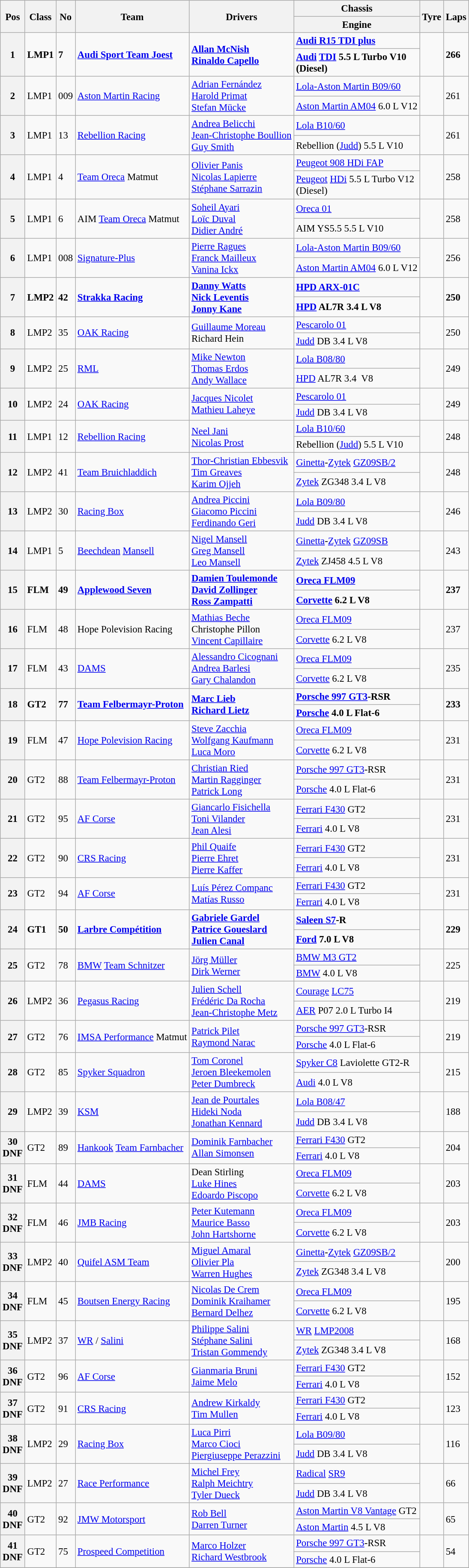<table class="wikitable" style="font-size: 95%;">
<tr>
<th rowspan=2>Pos</th>
<th rowspan=2>Class</th>
<th rowspan=2>No</th>
<th rowspan=2>Team</th>
<th rowspan=2>Drivers</th>
<th>Chassis</th>
<th rowspan=2>Tyre</th>
<th rowspan=2>Laps</th>
</tr>
<tr>
<th>Engine</th>
</tr>
<tr style="font-weight:bold">
<th rowspan=2>1</th>
<td rowspan=2>LMP1</td>
<td rowspan=2>7</td>
<td rowspan=2> <a href='#'>Audi Sport Team Joest</a></td>
<td rowspan=2> <a href='#'>Allan McNish</a><br> <a href='#'>Rinaldo Capello</a></td>
<td><a href='#'>Audi R15 TDI plus</a></td>
<td rowspan=2></td>
<td rowspan=2>266</td>
</tr>
<tr style="font-weight:bold">
<td><a href='#'>Audi</a> <a href='#'>TDI</a> 5.5 L Turbo V10<br>(Diesel)</td>
</tr>
<tr>
<th rowspan=2>2</th>
<td rowspan=2>LMP1</td>
<td rowspan=2>009</td>
<td rowspan=2> <a href='#'>Aston Martin Racing</a></td>
<td rowspan=2> <a href='#'>Adrian Fernández</a><br> <a href='#'>Harold Primat</a><br> <a href='#'>Stefan Mücke</a></td>
<td><a href='#'>Lola-Aston Martin B09/60</a></td>
<td rowspan=2></td>
<td rowspan=2>261</td>
</tr>
<tr>
<td><a href='#'>Aston Martin AM04</a> 6.0 L V12</td>
</tr>
<tr>
<th rowspan=2>3</th>
<td rowspan=2>LMP1</td>
<td rowspan=2>13</td>
<td rowspan=2> <a href='#'>Rebellion Racing</a></td>
<td rowspan=2> <a href='#'>Andrea Belicchi</a><br> <a href='#'>Jean-Christophe Boullion</a><br> <a href='#'>Guy Smith</a></td>
<td><a href='#'>Lola B10/60</a></td>
<td rowspan=2></td>
<td rowspan=2>261</td>
</tr>
<tr>
<td>Rebellion (<a href='#'>Judd</a>) 5.5 L V10</td>
</tr>
<tr>
<th rowspan=2>4</th>
<td rowspan=2>LMP1</td>
<td rowspan=2>4</td>
<td rowspan=2> <a href='#'>Team Oreca</a> Matmut</td>
<td rowspan=2> <a href='#'>Olivier Panis</a><br> <a href='#'>Nicolas Lapierre</a><br> <a href='#'>Stéphane Sarrazin</a></td>
<td><a href='#'>Peugeot 908 HDi FAP</a></td>
<td rowspan=2></td>
<td rowspan=2>258</td>
</tr>
<tr>
<td><a href='#'>Peugeot</a> <a href='#'>HDi</a> 5.5 L Turbo V12<br>(Diesel)</td>
</tr>
<tr>
<th rowspan=2>5</th>
<td rowspan=2>LMP1</td>
<td rowspan=2>6</td>
<td rowspan=2> AIM <a href='#'>Team Oreca</a> Matmut</td>
<td rowspan=2> <a href='#'>Soheil Ayari</a><br> <a href='#'>Loïc Duval</a><br> <a href='#'>Didier André</a></td>
<td><a href='#'>Oreca 01</a></td>
<td rowspan=2></td>
<td rowspan=2>258</td>
</tr>
<tr>
<td>AIM YS5.5 5.5 L V10</td>
</tr>
<tr>
<th rowspan=2>6</th>
<td rowspan=2>LMP1</td>
<td rowspan=2>008</td>
<td rowspan=2> <a href='#'>Signature-Plus</a></td>
<td rowspan=2> <a href='#'>Pierre Ragues</a><br> <a href='#'>Franck Mailleux</a><br> <a href='#'>Vanina Ickx</a></td>
<td><a href='#'>Lola-Aston Martin B09/60</a></td>
<td rowspan=2></td>
<td rowspan=2>256</td>
</tr>
<tr>
<td><a href='#'>Aston Martin AM04</a> 6.0 L V12</td>
</tr>
<tr style="font-weight:bold">
<th rowspan=2>7</th>
<td rowspan=2>LMP2</td>
<td rowspan=2>42</td>
<td rowspan=2> <a href='#'>Strakka Racing</a></td>
<td rowspan=2> <a href='#'>Danny Watts</a><br> <a href='#'>Nick Leventis</a><br> <a href='#'>Jonny Kane</a></td>
<td><a href='#'>HPD ARX-01C</a></td>
<td rowspan=2></td>
<td rowspan=2>250</td>
</tr>
<tr style="font-weight:bold">
<td><a href='#'>HPD</a> AL7R 3.4 L V8</td>
</tr>
<tr>
<th rowspan=2>8</th>
<td rowspan=2>LMP2</td>
<td rowspan=2>35</td>
<td rowspan=2> <a href='#'>OAK Racing</a></td>
<td rowspan=2> <a href='#'>Guillaume Moreau</a><br> Richard Hein</td>
<td><a href='#'>Pescarolo 01</a></td>
<td rowspan=2></td>
<td rowspan=2>250</td>
</tr>
<tr>
<td><a href='#'>Judd</a> DB 3.4 L V8</td>
</tr>
<tr>
<th rowspan=2>9</th>
<td rowspan=2>LMP2</td>
<td rowspan=2>25</td>
<td rowspan=2> <a href='#'>RML</a></td>
<td rowspan=2> <a href='#'>Mike Newton</a><br> <a href='#'>Thomas Erdos</a><br> <a href='#'>Andy Wallace</a></td>
<td><a href='#'>Lola B08/80</a></td>
<td rowspan=2></td>
<td rowspan=2>249</td>
</tr>
<tr>
<td><a href='#'>HPD</a> AL7R 3.4  V8</td>
</tr>
<tr>
<th rowspan=2>10</th>
<td rowspan=2>LMP2</td>
<td rowspan=2>24</td>
<td rowspan=2> <a href='#'>OAK Racing</a></td>
<td rowspan=2> <a href='#'>Jacques Nicolet</a><br> <a href='#'>Mathieu Laheye</a></td>
<td><a href='#'>Pescarolo 01</a></td>
<td rowspan=2></td>
<td rowspan=2>249</td>
</tr>
<tr>
<td><a href='#'>Judd</a> DB 3.4 L V8</td>
</tr>
<tr>
<th rowspan=2>11</th>
<td rowspan=2>LMP1</td>
<td rowspan=2>12</td>
<td rowspan=2> <a href='#'>Rebellion Racing</a></td>
<td rowspan=2> <a href='#'>Neel Jani</a><br> <a href='#'>Nicolas Prost</a></td>
<td><a href='#'>Lola B10/60</a></td>
<td rowspan=2></td>
<td rowspan=2>248</td>
</tr>
<tr>
<td>Rebellion (<a href='#'>Judd</a>) 5.5 L V10</td>
</tr>
<tr>
<th rowspan=2>12</th>
<td rowspan=2>LMP2</td>
<td rowspan=2>41</td>
<td rowspan=2> <a href='#'>Team Bruichladdich</a></td>
<td rowspan=2> <a href='#'>Thor-Christian Ebbesvik</a><br> <a href='#'>Tim Greaves</a><br> <a href='#'>Karim Ojjeh</a></td>
<td><a href='#'>Ginetta</a>-<a href='#'>Zytek</a> <a href='#'>GZ09SB/2</a></td>
<td rowspan=2></td>
<td rowspan=2>248</td>
</tr>
<tr>
<td><a href='#'>Zytek</a> ZG348 3.4 L V8</td>
</tr>
<tr>
<th rowspan=2>13</th>
<td rowspan=2>LMP2</td>
<td rowspan=2>30</td>
<td rowspan=2> <a href='#'>Racing Box</a></td>
<td rowspan=2> <a href='#'>Andrea Piccini</a><br> <a href='#'>Giacomo Piccini</a><br> <a href='#'>Ferdinando Geri</a></td>
<td><a href='#'>Lola B09/80</a></td>
<td rowspan=2></td>
<td rowspan=2>246</td>
</tr>
<tr>
<td><a href='#'>Judd</a> DB 3.4 L V8</td>
</tr>
<tr>
<th rowspan=2>14</th>
<td rowspan=2>LMP1</td>
<td rowspan=2>5</td>
<td rowspan=2> <a href='#'>Beechdean</a> <a href='#'>Mansell</a></td>
<td rowspan=2> <a href='#'>Nigel Mansell</a><br> <a href='#'>Greg Mansell</a><br> <a href='#'>Leo Mansell</a></td>
<td><a href='#'>Ginetta</a>-<a href='#'>Zytek</a> <a href='#'>GZ09SB</a></td>
<td rowspan=2></td>
<td rowspan=2>243</td>
</tr>
<tr>
<td><a href='#'>Zytek</a> ZJ458 4.5 L V8</td>
</tr>
<tr style="font-weight:bold">
<th rowspan=2>15</th>
<td rowspan=2>FLM</td>
<td rowspan=2>49</td>
<td rowspan=2> <a href='#'>Applewood Seven</a></td>
<td rowspan=2> <a href='#'>Damien Toulemonde</a><br> <a href='#'>David Zollinger</a><br> <a href='#'>Ross Zampatti</a></td>
<td><a href='#'>Oreca FLM09</a></td>
<td rowspan=2></td>
<td rowspan=2>237</td>
</tr>
<tr style="font-weight:bold">
<td><a href='#'>Corvette</a> 6.2 L V8</td>
</tr>
<tr>
<th rowspan=2>16</th>
<td rowspan=2>FLM</td>
<td rowspan=2>48</td>
<td rowspan=2> Hope Polevision Racing</td>
<td rowspan=2> <a href='#'>Mathias Beche</a><br> Christophe Pillon<br> <a href='#'>Vincent Capillaire</a></td>
<td><a href='#'>Oreca FLM09</a></td>
<td rowspan=2></td>
<td rowspan=2>237</td>
</tr>
<tr>
<td><a href='#'>Corvette</a> 6.2 L V8</td>
</tr>
<tr>
<th rowspan=2>17</th>
<td rowspan=2>FLM</td>
<td rowspan=2>43</td>
<td rowspan=2> <a href='#'>DAMS</a></td>
<td rowspan=2> <a href='#'>Alessandro Cicognani</a><br> <a href='#'>Andrea Barlesi</a><br> <a href='#'>Gary Chalandon</a></td>
<td><a href='#'>Oreca FLM09</a></td>
<td rowspan=2></td>
<td rowspan=2>235</td>
</tr>
<tr>
<td><a href='#'>Corvette</a> 6.2 L V8</td>
</tr>
<tr style="font-weight:bold">
<th rowspan=2>18</th>
<td rowspan=2>GT2</td>
<td rowspan=2>77</td>
<td rowspan=2> <a href='#'>Team Felbermayr-Proton</a></td>
<td rowspan=2> <a href='#'>Marc Lieb</a><br> <a href='#'>Richard Lietz</a></td>
<td><a href='#'>Porsche 997 GT3</a>-RSR</td>
<td rowspan=2></td>
<td rowspan=2>233</td>
</tr>
<tr style="font-weight:bold">
<td><a href='#'>Porsche</a> 4.0 L Flat-6</td>
</tr>
<tr>
<th rowspan=2>19</th>
<td rowspan=2>FLM</td>
<td rowspan=2>47</td>
<td rowspan=2> <a href='#'>Hope Polevision Racing</a></td>
<td rowspan=2> <a href='#'>Steve Zacchia</a><br> <a href='#'>Wolfgang Kaufmann</a><br> <a href='#'>Luca Moro</a></td>
<td><a href='#'>Oreca FLM09</a></td>
<td rowspan=2></td>
<td rowspan=2>231</td>
</tr>
<tr>
<td><a href='#'>Corvette</a> 6.2 L V8</td>
</tr>
<tr>
<th rowspan=2>20</th>
<td rowspan=2>GT2</td>
<td rowspan=2>88</td>
<td rowspan=2> <a href='#'>Team Felbermayr-Proton</a></td>
<td rowspan=2> <a href='#'>Christian Ried</a><br> <a href='#'>Martin Ragginger</a><br> <a href='#'>Patrick Long</a></td>
<td><a href='#'>Porsche 997 GT3</a>-RSR</td>
<td rowspan=2></td>
<td rowspan=2>231</td>
</tr>
<tr>
<td><a href='#'>Porsche</a> 4.0 L Flat-6</td>
</tr>
<tr>
<th rowspan=2>21</th>
<td rowspan=2>GT2</td>
<td rowspan=2>95</td>
<td rowspan=2> <a href='#'>AF Corse</a></td>
<td rowspan=2> <a href='#'>Giancarlo Fisichella</a><br> <a href='#'>Toni Vilander</a><br> <a href='#'>Jean Alesi</a></td>
<td><a href='#'>Ferrari F430</a> GT2</td>
<td rowspan=2></td>
<td rowspan=2>231</td>
</tr>
<tr>
<td><a href='#'>Ferrari</a> 4.0 L V8</td>
</tr>
<tr>
<th rowspan=2>22</th>
<td rowspan=2>GT2</td>
<td rowspan=2>90</td>
<td rowspan=2> <a href='#'>CRS Racing</a></td>
<td rowspan=2> <a href='#'>Phil Quaife</a><br> <a href='#'>Pierre Ehret</a><br> <a href='#'>Pierre Kaffer</a></td>
<td><a href='#'>Ferrari F430</a> GT2</td>
<td rowspan=2></td>
<td rowspan=2>231</td>
</tr>
<tr>
<td><a href='#'>Ferrari</a> 4.0 L V8</td>
</tr>
<tr>
<th rowspan=2>23</th>
<td rowspan=2>GT2</td>
<td rowspan=2>94</td>
<td rowspan=2> <a href='#'>AF Corse</a></td>
<td rowspan=2> <a href='#'>Luís Pérez Companc</a><br> <a href='#'>Matías Russo</a></td>
<td><a href='#'>Ferrari F430</a> GT2</td>
<td rowspan=2></td>
<td rowspan=2>231</td>
</tr>
<tr>
<td><a href='#'>Ferrari</a> 4.0 L V8</td>
</tr>
<tr style="font-weight:bold">
<th rowspan=2>24</th>
<td rowspan=2>GT1</td>
<td rowspan=2>50</td>
<td rowspan=2> <a href='#'>Larbre Compétition</a></td>
<td rowspan=2> <a href='#'>Gabriele Gardel</a><br> <a href='#'>Patrice Goueslard</a><br> <a href='#'>Julien Canal</a></td>
<td><a href='#'>Saleen S7</a>-R</td>
<td rowspan=2></td>
<td rowspan=2>229</td>
</tr>
<tr style="font-weight:bold">
<td><a href='#'>Ford</a> 7.0 L V8</td>
</tr>
<tr>
<th rowspan=2>25</th>
<td rowspan=2>GT2</td>
<td rowspan=2>78</td>
<td rowspan=2> <a href='#'>BMW</a> <a href='#'>Team Schnitzer</a></td>
<td rowspan=2> <a href='#'>Jörg Müller</a><br> <a href='#'>Dirk Werner</a></td>
<td><a href='#'>BMW M3 GT2</a></td>
<td rowspan=2></td>
<td rowspan=2>225</td>
</tr>
<tr>
<td><a href='#'>BMW</a> 4.0 L V8</td>
</tr>
<tr>
<th rowspan=2>26</th>
<td rowspan=2>LMP2</td>
<td rowspan=2>36</td>
<td rowspan=2> <a href='#'>Pegasus Racing</a></td>
<td rowspan=2> <a href='#'>Julien Schell</a><br> <a href='#'>Frédéric Da Rocha</a><br> <a href='#'>Jean-Christophe Metz</a></td>
<td><a href='#'>Courage</a> <a href='#'>LC75</a></td>
<td rowspan=2></td>
<td rowspan=2>219</td>
</tr>
<tr>
<td><a href='#'>AER</a> P07 2.0 L Turbo I4</td>
</tr>
<tr>
<th rowspan=2>27</th>
<td rowspan=2>GT2</td>
<td rowspan=2>76</td>
<td rowspan=2> <a href='#'>IMSA Performance</a> Matmut</td>
<td rowspan=2> <a href='#'>Patrick Pilet</a><br> <a href='#'>Raymond Narac</a></td>
<td><a href='#'>Porsche 997 GT3</a>-RSR</td>
<td rowspan=2></td>
<td rowspan=2>219</td>
</tr>
<tr>
<td><a href='#'>Porsche</a> 4.0 L Flat-6</td>
</tr>
<tr>
<th rowspan=2>28</th>
<td rowspan=2>GT2</td>
<td rowspan=2>85</td>
<td rowspan=2> <a href='#'>Spyker Squadron</a></td>
<td rowspan=2> <a href='#'>Tom Coronel</a><br> <a href='#'>Jeroen Bleekemolen</a><br> <a href='#'>Peter Dumbreck</a></td>
<td><a href='#'>Spyker C8</a> Laviolette GT2-R</td>
<td rowspan=2></td>
<td rowspan=2>215</td>
</tr>
<tr>
<td><a href='#'>Audi</a> 4.0 L V8</td>
</tr>
<tr>
<th rowspan=2>29</th>
<td rowspan=2>LMP2</td>
<td rowspan=2>39</td>
<td rowspan=2> <a href='#'>KSM</a></td>
<td rowspan=2> <a href='#'>Jean de Pourtales</a><br> <a href='#'>Hideki Noda</a><br> <a href='#'>Jonathan Kennard</a></td>
<td><a href='#'>Lola B08/47</a></td>
<td rowspan=2></td>
<td rowspan=2>188</td>
</tr>
<tr>
<td><a href='#'>Judd</a> DB 3.4 L V8</td>
</tr>
<tr>
<th rowspan=2>30<br>DNF</th>
<td rowspan=2>GT2</td>
<td rowspan=2>89</td>
<td rowspan=2> <a href='#'>Hankook</a> <a href='#'>Team Farnbacher</a></td>
<td rowspan=2> <a href='#'>Dominik Farnbacher</a><br> <a href='#'>Allan Simonsen</a></td>
<td><a href='#'>Ferrari F430</a> GT2</td>
<td rowspan=2></td>
<td rowspan=2>204</td>
</tr>
<tr>
<td><a href='#'>Ferrari</a> 4.0 L V8</td>
</tr>
<tr>
<th rowspan=2>31<br>DNF</th>
<td rowspan=2>FLM</td>
<td rowspan=2>44</td>
<td rowspan=2> <a href='#'>DAMS</a></td>
<td rowspan=2> Dean Stirling<br> <a href='#'>Luke Hines</a><br> <a href='#'>Edoardo Piscopo</a></td>
<td><a href='#'>Oreca FLM09</a></td>
<td rowspan=2></td>
<td rowspan=2>203</td>
</tr>
<tr>
<td><a href='#'>Corvette</a> 6.2 L V8</td>
</tr>
<tr>
<th rowspan=2>32<br>DNF</th>
<td rowspan=2>FLM</td>
<td rowspan=2>46</td>
<td rowspan=2> <a href='#'>JMB Racing</a></td>
<td rowspan=2> <a href='#'>Peter Kutemann</a><br> <a href='#'>Maurice Basso</a><br> <a href='#'>John Hartshorne</a></td>
<td><a href='#'>Oreca FLM09</a></td>
<td rowspan=2></td>
<td rowspan=2>203</td>
</tr>
<tr>
<td><a href='#'>Corvette</a> 6.2 L V8</td>
</tr>
<tr>
<th rowspan=2>33<br>DNF</th>
<td rowspan=2>LMP2</td>
<td rowspan=2>40</td>
<td rowspan=2> <a href='#'>Quifel ASM Team</a></td>
<td rowspan=2> <a href='#'>Miguel Amaral</a><br> <a href='#'>Olivier Pla</a><br> <a href='#'>Warren Hughes</a></td>
<td><a href='#'>Ginetta</a>-<a href='#'>Zytek</a> <a href='#'>GZ09SB/2</a></td>
<td rowspan=2></td>
<td rowspan=2>200</td>
</tr>
<tr>
<td><a href='#'>Zytek</a> ZG348 3.4 L V8</td>
</tr>
<tr>
<th rowspan=2>34<br>DNF</th>
<td rowspan=2>FLM</td>
<td rowspan=2>45</td>
<td rowspan=2> <a href='#'>Boutsen Energy Racing</a></td>
<td rowspan=2> <a href='#'>Nicolas De Crem</a><br> <a href='#'>Dominik Kraihamer</a><br> <a href='#'>Bernard Delhez</a></td>
<td><a href='#'>Oreca FLM09</a></td>
<td rowspan=2></td>
<td rowspan=2>195</td>
</tr>
<tr>
<td><a href='#'>Corvette</a> 6.2 L V8</td>
</tr>
<tr>
<th rowspan=2>35<br>DNF</th>
<td rowspan=2>LMP2</td>
<td rowspan=2>37</td>
<td rowspan=2> <a href='#'>WR</a> / <a href='#'>Salini</a></td>
<td rowspan=2> <a href='#'>Philippe Salini</a><br> <a href='#'>Stéphane Salini</a><br> <a href='#'>Tristan Gommendy</a></td>
<td><a href='#'>WR</a> <a href='#'>LMP2008</a></td>
<td rowspan=2></td>
<td rowspan=2>168</td>
</tr>
<tr>
<td><a href='#'>Zytek</a> ZG348 3.4 L V8</td>
</tr>
<tr>
<th rowspan=2>36<br>DNF</th>
<td rowspan=2>GT2</td>
<td rowspan=2>96</td>
<td rowspan=2> <a href='#'>AF Corse</a></td>
<td rowspan=2> <a href='#'>Gianmaria Bruni</a><br> <a href='#'>Jaime Melo</a></td>
<td><a href='#'>Ferrari F430</a> GT2</td>
<td rowspan=2></td>
<td rowspan=2>152</td>
</tr>
<tr>
<td><a href='#'>Ferrari</a> 4.0 L V8</td>
</tr>
<tr>
<th rowspan=2>37<br>DNF</th>
<td rowspan=2>GT2</td>
<td rowspan=2>91</td>
<td rowspan=2> <a href='#'>CRS Racing</a></td>
<td rowspan=2> <a href='#'>Andrew Kirkaldy</a><br> <a href='#'>Tim Mullen</a></td>
<td><a href='#'>Ferrari F430</a> GT2</td>
<td rowspan=2></td>
<td rowspan=2>123</td>
</tr>
<tr>
<td><a href='#'>Ferrari</a> 4.0 L V8</td>
</tr>
<tr>
<th rowspan=2>38<br>DNF</th>
<td rowspan=2>LMP2</td>
<td rowspan=2>29</td>
<td rowspan=2> <a href='#'>Racing Box</a></td>
<td rowspan=2> <a href='#'>Luca Pirri</a><br> <a href='#'>Marco Cioci</a><br> <a href='#'>Piergiuseppe Perazzini</a></td>
<td><a href='#'>Lola B09/80</a></td>
<td rowspan=2></td>
<td rowspan=2>116</td>
</tr>
<tr>
<td><a href='#'>Judd</a> DB 3.4 L V8</td>
</tr>
<tr>
<th rowspan=2>39<br>DNF</th>
<td rowspan=2>LMP2</td>
<td rowspan=2>27</td>
<td rowspan=2> <a href='#'>Race Performance</a></td>
<td rowspan=2> <a href='#'>Michel Frey</a><br> <a href='#'>Ralph Meichtry</a><br> <a href='#'>Tyler Dueck</a></td>
<td><a href='#'>Radical</a> <a href='#'>SR9</a></td>
<td rowspan=2></td>
<td rowspan=2>66</td>
</tr>
<tr>
<td><a href='#'>Judd</a> DB 3.4 L V8</td>
</tr>
<tr>
<th rowspan=2>40<br>DNF</th>
<td rowspan=2>GT2</td>
<td rowspan=2>92</td>
<td rowspan=2> <a href='#'>JMW Motorsport</a></td>
<td rowspan=2> <a href='#'>Rob Bell</a><br> <a href='#'>Darren Turner</a></td>
<td><a href='#'>Aston Martin V8 Vantage</a> GT2</td>
<td rowspan=2></td>
<td rowspan=2>65</td>
</tr>
<tr>
<td><a href='#'>Aston Martin</a> 4.5 L V8</td>
</tr>
<tr>
<th rowspan=2>41<br>DNF</th>
<td rowspan=2>GT2</td>
<td rowspan=2>75</td>
<td rowspan=2> <a href='#'>Prospeed Competition</a></td>
<td rowspan=2> <a href='#'>Marco Holzer</a><br> <a href='#'>Richard Westbrook</a></td>
<td><a href='#'>Porsche 997 GT3</a>-RSR</td>
<td rowspan=2></td>
<td rowspan=2>54</td>
</tr>
<tr>
<td><a href='#'>Porsche</a> 4.0 L Flat-6</td>
</tr>
<tr>
</tr>
</table>
